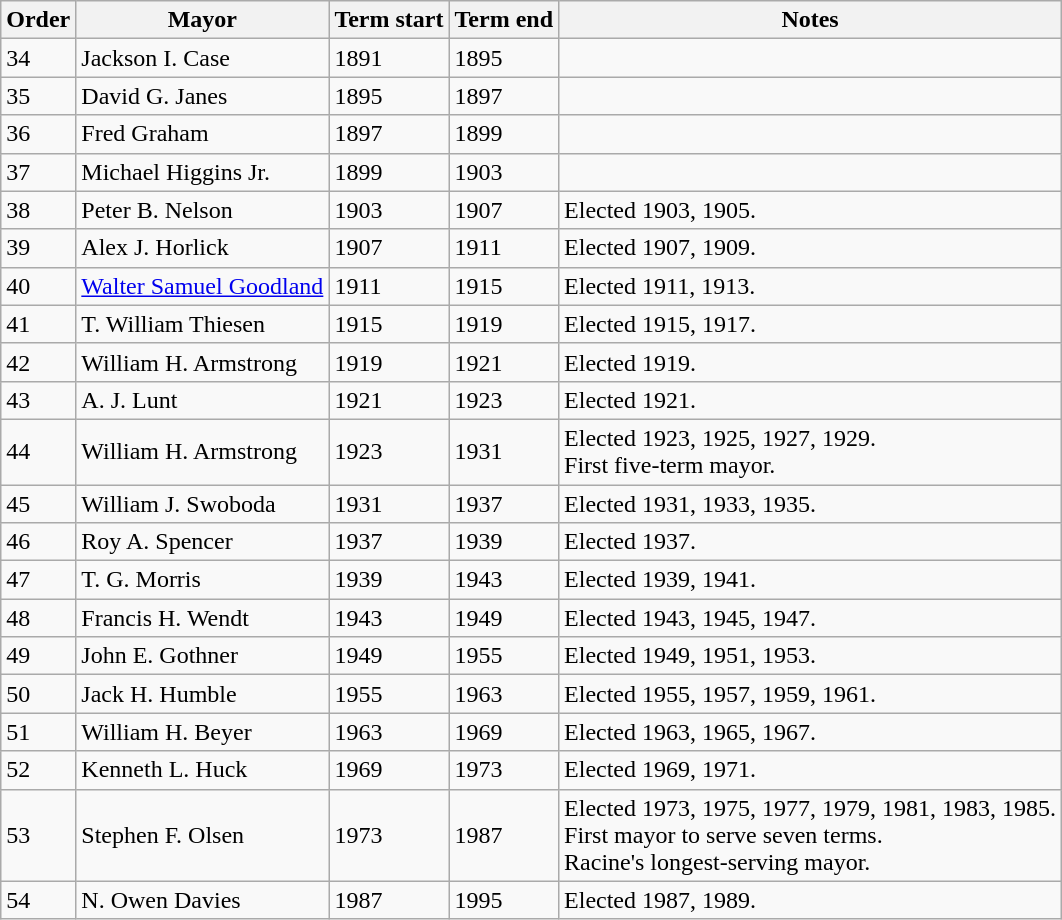<table class="wikitable">
<tr>
<th>Order</th>
<th>Mayor</th>
<th>Term start</th>
<th>Term end</th>
<th>Notes</th>
</tr>
<tr>
<td>34</td>
<td>Jackson I. Case</td>
<td>1891</td>
<td>1895</td>
<td></td>
</tr>
<tr>
<td>35</td>
<td>David G. Janes</td>
<td>1895</td>
<td>1897</td>
<td></td>
</tr>
<tr>
<td>36</td>
<td>Fred Graham</td>
<td>1897</td>
<td>1899</td>
<td></td>
</tr>
<tr>
<td>37</td>
<td>Michael Higgins Jr.</td>
<td>1899</td>
<td>1903</td>
<td></td>
</tr>
<tr>
<td>38</td>
<td>Peter B. Nelson</td>
<td>1903</td>
<td>1907</td>
<td>Elected 1903, 1905.</td>
</tr>
<tr>
<td>39</td>
<td>Alex J. Horlick</td>
<td>1907</td>
<td>1911</td>
<td>Elected 1907, 1909.</td>
</tr>
<tr>
<td>40</td>
<td><a href='#'>Walter Samuel Goodland</a></td>
<td>1911</td>
<td>1915</td>
<td>Elected 1911, 1913.</td>
</tr>
<tr>
<td>41</td>
<td>T. William Thiesen</td>
<td>1915</td>
<td>1919</td>
<td>Elected 1915, 1917.</td>
</tr>
<tr>
<td>42</td>
<td>William H. Armstrong</td>
<td>1919</td>
<td>1921</td>
<td>Elected 1919.</td>
</tr>
<tr>
<td>43</td>
<td>A. J. Lunt</td>
<td>1921</td>
<td>1923</td>
<td>Elected 1921.</td>
</tr>
<tr>
<td>44</td>
<td>William H. Armstrong</td>
<td>1923</td>
<td>1931</td>
<td>Elected 1923, 1925, 1927, 1929.<br>First five-term mayor.</td>
</tr>
<tr>
<td>45</td>
<td>William J. Swoboda</td>
<td>1931</td>
<td>1937</td>
<td>Elected 1931, 1933, 1935.</td>
</tr>
<tr>
<td>46</td>
<td>Roy A. Spencer</td>
<td>1937</td>
<td>1939</td>
<td>Elected 1937.</td>
</tr>
<tr>
<td>47</td>
<td>T. G. Morris</td>
<td>1939</td>
<td>1943</td>
<td>Elected 1939, 1941.</td>
</tr>
<tr>
<td>48</td>
<td>Francis H. Wendt</td>
<td>1943</td>
<td>1949</td>
<td>Elected 1943, 1945, 1947.</td>
</tr>
<tr>
<td>49</td>
<td>John E. Gothner</td>
<td>1949</td>
<td>1955</td>
<td>Elected 1949, 1951, 1953.</td>
</tr>
<tr>
<td>50</td>
<td>Jack H. Humble</td>
<td>1955</td>
<td>1963</td>
<td>Elected 1955, 1957, 1959, 1961.</td>
</tr>
<tr>
<td>51</td>
<td>William H. Beyer</td>
<td>1963</td>
<td>1969</td>
<td>Elected 1963, 1965, 1967.</td>
</tr>
<tr>
<td>52</td>
<td>Kenneth L. Huck</td>
<td>1969</td>
<td>1973</td>
<td>Elected 1969, 1971.</td>
</tr>
<tr>
<td>53</td>
<td>Stephen F. Olsen</td>
<td>1973</td>
<td>1987</td>
<td>Elected 1973, 1975, 1977, 1979, 1981, 1983, 1985.<br>First mayor to serve seven terms.<br>Racine's longest-serving mayor.</td>
</tr>
<tr>
<td>54</td>
<td>N. Owen Davies</td>
<td>1987</td>
<td>1995</td>
<td>Elected 1987, 1989.</td>
</tr>
</table>
